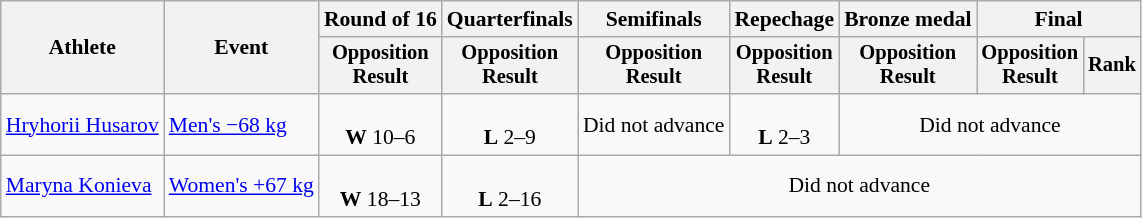<table class="wikitable" style="font-size:90%">
<tr>
<th rowspan="2">Athlete</th>
<th rowspan="2">Event</th>
<th>Round of 16</th>
<th>Quarterfinals</th>
<th>Semifinals</th>
<th>Repechage</th>
<th>Bronze medal</th>
<th colspan=2>Final</th>
</tr>
<tr style="font-size:95%">
<th>Opposition<br>Result</th>
<th>Opposition<br>Result</th>
<th>Opposition<br>Result</th>
<th>Opposition<br>Result</th>
<th>Opposition<br>Result</th>
<th>Opposition<br>Result</th>
<th>Rank</th>
</tr>
<tr align=center>
<td align=left><a href='#'>Hryhorii Husarov</a></td>
<td align=left><a href='#'>Men's −68 kg</a></td>
<td><br><strong>W</strong> 10–6</td>
<td><br><strong>L</strong> 2–9</td>
<td>Did not advance</td>
<td><br><strong>L</strong> 2–3</td>
<td colspan=3>Did not advance</td>
</tr>
<tr align=center>
<td align=left><a href='#'>Maryna Konieva</a></td>
<td align=left><a href='#'>Women's +67 kg</a></td>
<td><br><strong>W</strong> 18–13</td>
<td><br><strong>L</strong> 2–16 </td>
<td colspan=5>Did not advance</td>
</tr>
</table>
